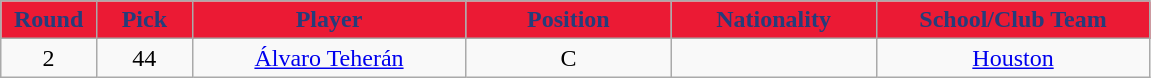<table class="wikitable sortable sortable">
<tr>
<th style="background:#EB1A34;color:#243D7B;" width="7%">Round</th>
<th style="background:#EB1A34;color:#243D7B;" width="7%">Pick</th>
<th style="background:#EB1A34;color:#243D7B;" width="20%">Player</th>
<th style="background:#EB1A34;color:#243D7B;" width="15%">Position</th>
<th style="background:#EB1A34;color:#243D7B;" width="15%">Nationality</th>
<th style="background:#EB1A34;color:#243D7B;" width="20%">School/Club Team</th>
</tr>
<tr style="text-align: center">
<td>2</td>
<td>44</td>
<td><a href='#'>Álvaro Teherán</a></td>
<td>C</td>
<td></td>
<td><a href='#'>Houston</a></td>
</tr>
</table>
